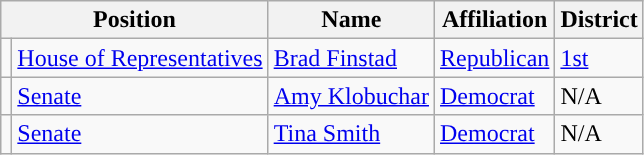<table class="wikitable">
<tr>
<th colspan="2">Position</th>
<th>Name</th>
<th>Affiliation</th>
<th>District</th>
</tr>
<tr>
<td style="background-color:"></td>
<td><a href='#'>House of Representatives</a></td>
<td><a href='#'>Brad Finstad</a></td>
<td><a href='#'>Republican</a></td>
<td><a href='#'>1st</a></td>
</tr>
<tr>
<td style="background-color:"></td>
<td><a href='#'>Senate</a></td>
<td><a href='#'>Amy Klobuchar</a></td>
<td><a href='#'>Democrat</a></td>
<td>N/A</td>
</tr>
<tr>
<td style="background-color:"></td>
<td><a href='#'>Senate</a></td>
<td><a href='#'>Tina Smith</a></td>
<td><a href='#'>Democrat</a></td>
<td>N/A</td>
</tr>
</table>
